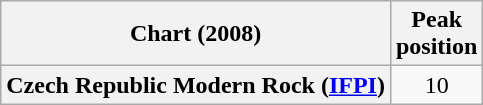<table class="wikitable sortable plainrowheaders" style="text-align:center">
<tr>
<th>Chart (2008)</th>
<th>Peak<br>position</th>
</tr>
<tr>
<th scope="row">Czech Republic Modern Rock (<a href='#'>IFPI</a>)</th>
<td>10</td>
</tr>
</table>
